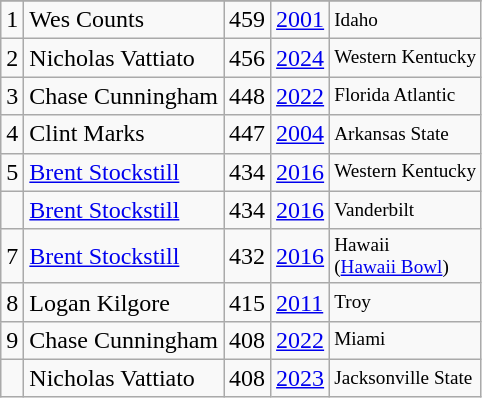<table class="wikitable">
<tr>
</tr>
<tr>
<td>1</td>
<td>Wes Counts</td>
<td>459</td>
<td><a href='#'>2001</a></td>
<td style="font-size:80%;">Idaho</td>
</tr>
<tr>
<td>2</td>
<td>Nicholas Vattiato</td>
<td>456</td>
<td><a href='#'>2024</a></td>
<td style="font-size:80%;">Western Kentucky</td>
</tr>
<tr>
<td>3</td>
<td>Chase Cunningham</td>
<td>448</td>
<td><a href='#'>2022</a></td>
<td style="font-size:80%;">Florida Atlantic</td>
</tr>
<tr>
<td>4</td>
<td>Clint Marks</td>
<td>447</td>
<td><a href='#'>2004</a></td>
<td style="font-size:80%;">Arkansas State</td>
</tr>
<tr>
<td>5</td>
<td><a href='#'>Brent Stockstill</a></td>
<td>434</td>
<td><a href='#'>2016</a></td>
<td style="font-size:80%;">Western Kentucky</td>
</tr>
<tr>
<td></td>
<td><a href='#'>Brent Stockstill</a></td>
<td>434</td>
<td><a href='#'>2016</a></td>
<td style="font-size:80%;">Vanderbilt</td>
</tr>
<tr>
<td>7</td>
<td><a href='#'>Brent Stockstill</a></td>
<td>432</td>
<td><a href='#'>2016</a></td>
<td style="font-size:80%;">Hawaii<br>(<a href='#'>Hawaii Bowl</a>)</td>
</tr>
<tr>
<td>8</td>
<td>Logan Kilgore</td>
<td>415</td>
<td><a href='#'>2011</a></td>
<td style="font-size:80%;">Troy</td>
</tr>
<tr>
<td>9</td>
<td>Chase Cunningham</td>
<td>408</td>
<td><a href='#'>2022</a></td>
<td style="font-size:80%;">Miami</td>
</tr>
<tr>
<td></td>
<td>Nicholas Vattiato</td>
<td>408</td>
<td><a href='#'>2023</a></td>
<td style="font-size:80%;">Jacksonville State</td>
</tr>
</table>
